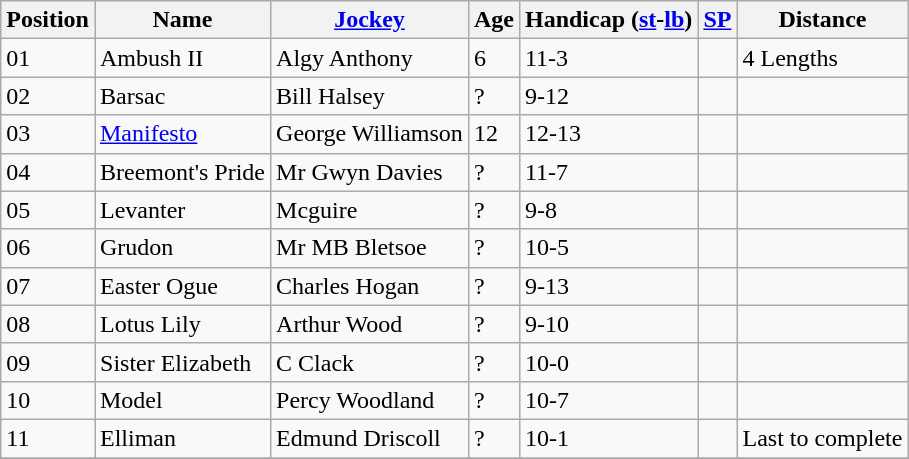<table class="wikitable sortable">
<tr>
<th data-sort-type="number">Position</th>
<th>Name</th>
<th><a href='#'>Jockey</a></th>
<th data-sort-type="number">Age</th>
<th>Handicap (<a href='#'>st</a>-<a href='#'>lb</a>)</th>
<th><a href='#'>SP</a></th>
<th>Distance</th>
</tr>
<tr>
<td>01</td>
<td>Ambush II</td>
<td>Algy Anthony</td>
<td>6</td>
<td>11-3</td>
<td></td>
<td>4 Lengths</td>
</tr>
<tr>
<td>02</td>
<td>Barsac</td>
<td>Bill Halsey</td>
<td>?</td>
<td>9-12</td>
<td></td>
<td></td>
</tr>
<tr>
<td>03</td>
<td><a href='#'>Manifesto</a></td>
<td>George Williamson</td>
<td>12</td>
<td>12-13</td>
<td></td>
<td></td>
</tr>
<tr>
<td>04</td>
<td>Breemont's Pride</td>
<td>Mr Gwyn Davies</td>
<td>?</td>
<td>11-7</td>
<td></td>
<td></td>
</tr>
<tr>
<td>05</td>
<td>Levanter</td>
<td>Mcguire</td>
<td>?</td>
<td>9-8</td>
<td></td>
<td></td>
</tr>
<tr>
<td>06</td>
<td>Grudon</td>
<td>Mr MB Bletsoe</td>
<td>?</td>
<td>10-5</td>
<td></td>
<td></td>
</tr>
<tr>
<td>07</td>
<td>Easter Ogue</td>
<td>Charles Hogan</td>
<td>?</td>
<td>9-13</td>
<td></td>
<td></td>
</tr>
<tr>
<td>08</td>
<td>Lotus Lily</td>
<td>Arthur Wood</td>
<td>?</td>
<td>9-10</td>
<td></td>
<td></td>
</tr>
<tr>
<td>09</td>
<td>Sister Elizabeth</td>
<td>C Clack</td>
<td>?</td>
<td>10-0</td>
<td></td>
<td></td>
</tr>
<tr>
<td>10</td>
<td>Model</td>
<td>Percy Woodland</td>
<td>?</td>
<td>10-7</td>
<td></td>
<td></td>
</tr>
<tr>
<td>11</td>
<td>Elliman</td>
<td>Edmund Driscoll</td>
<td>?</td>
<td>10-1</td>
<td></td>
<td>Last to complete</td>
</tr>
<tr>
</tr>
</table>
